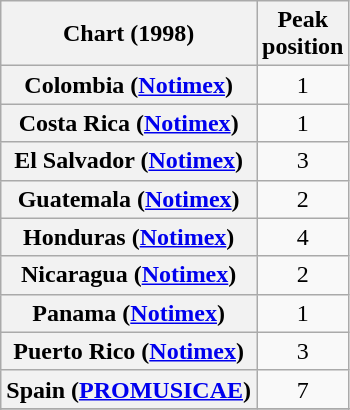<table class="wikitable sortable plainrowheaders" style="text-align:center">
<tr>
<th scope="col">Chart (1998)</th>
<th scope="col">Peak<br>position</th>
</tr>
<tr>
<th scope="row">Colombia (<a href='#'>Notimex</a>)</th>
<td style="text-align:center;">1</td>
</tr>
<tr>
<th scope="row">Costa Rica (<a href='#'>Notimex</a>)</th>
<td style="text-align:center;">1</td>
</tr>
<tr>
<th scope="row">El Salvador (<a href='#'>Notimex</a>)</th>
<td style="text-align:center;">3</td>
</tr>
<tr>
<th scope="row">Guatemala (<a href='#'>Notimex</a>)</th>
<td style="text-align:center;">2</td>
</tr>
<tr>
<th scope="row">Honduras (<a href='#'>Notimex</a>)</th>
<td style="text-align:center;">4</td>
</tr>
<tr>
<th scope="row">Nicaragua (<a href='#'>Notimex</a>)</th>
<td style="text-align:center;">2</td>
</tr>
<tr>
<th scope="row">Panama (<a href='#'>Notimex</a>)</th>
<td style="text-align:center;">1</td>
</tr>
<tr>
<th scope="row">Puerto Rico (<a href='#'>Notimex</a>)</th>
<td style="text-align:center;">3</td>
</tr>
<tr>
<th scope="row">Spain (<a href='#'>PROMUSICAE</a>)</th>
<td align="center">7</td>
</tr>
<tr>
</tr>
<tr>
</tr>
<tr>
</tr>
</table>
